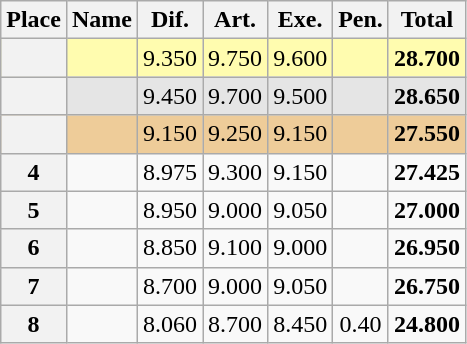<table class="wikitable sortable" style="text-align:center">
<tr>
<th scope=col>Place</th>
<th scope=col>Name</th>
<th scope=col>Dif.</th>
<th scope=col>Art.</th>
<th scope=col>Exe.</th>
<th scope=col>Pen.</th>
<th scope=col>Total</th>
</tr>
<tr bgcolor=fffcaf>
<th scope=row></th>
<td align=left></td>
<td>9.350</td>
<td>9.750</td>
<td>9.600</td>
<td></td>
<td><strong>28.700</strong></td>
</tr>
<tr bgcolor=e5e5e5>
<th scope=row></th>
<td align=left></td>
<td>9.450</td>
<td>9.700</td>
<td>9.500</td>
<td></td>
<td><strong>28.650</strong></td>
</tr>
<tr bgcolor=eecc99>
<th scope=row></th>
<td align=left></td>
<td>9.150</td>
<td>9.250</td>
<td>9.150</td>
<td></td>
<td><strong>27.550</strong></td>
</tr>
<tr>
<th scope=row><strong>4</strong></th>
<td align=left></td>
<td>8.975</td>
<td>9.300</td>
<td>9.150</td>
<td></td>
<td><strong>27.425</strong></td>
</tr>
<tr>
<th scope=row><strong>5</strong></th>
<td align=left></td>
<td>8.950</td>
<td>9.000</td>
<td>9.050</td>
<td></td>
<td><strong>27.000</strong></td>
</tr>
<tr>
<th scope=row><strong>6</strong></th>
<td align=left></td>
<td>8.850</td>
<td>9.100</td>
<td>9.000</td>
<td></td>
<td><strong>26.950</strong></td>
</tr>
<tr>
<th scope=row><strong>7</strong></th>
<td align=left></td>
<td>8.700</td>
<td>9.000</td>
<td>9.050</td>
<td></td>
<td><strong>26.750</strong></td>
</tr>
<tr>
<th scope=row><strong>8</strong></th>
<td align=left></td>
<td>8.060</td>
<td>8.700</td>
<td>8.450</td>
<td>0.40</td>
<td><strong>24.800</strong></td>
</tr>
</table>
